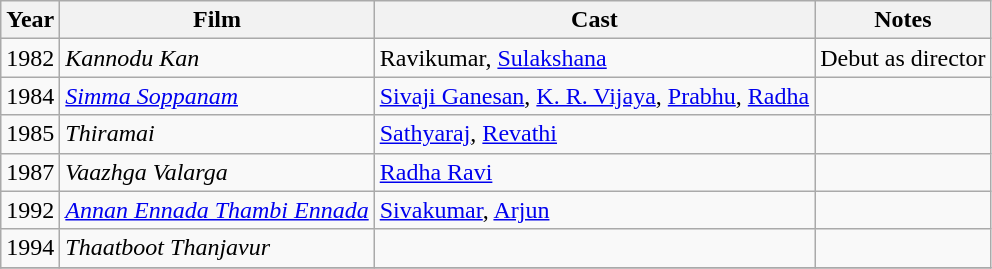<table class="wikitable sortable">
<tr>
<th>Year</th>
<th>Film</th>
<th>Cast</th>
<th>Notes</th>
</tr>
<tr>
<td>1982</td>
<td><em>Kannodu Kan</em></td>
<td>Ravikumar, <a href='#'>Sulakshana</a></td>
<td>Debut as director</td>
</tr>
<tr>
<td>1984</td>
<td><em><a href='#'>Simma Soppanam</a></em></td>
<td><a href='#'>Sivaji Ganesan</a>, <a href='#'>K. R. Vijaya</a>, <a href='#'>Prabhu</a>, <a href='#'>Radha</a></td>
<td></td>
</tr>
<tr>
<td>1985</td>
<td><em>Thiramai</em></td>
<td><a href='#'>Sathyaraj</a>, <a href='#'>Revathi</a></td>
<td></td>
</tr>
<tr>
<td>1987</td>
<td><em>Vaazhga Valarga </em></td>
<td><a href='#'>Radha Ravi</a></td>
<td></td>
</tr>
<tr>
<td>1992</td>
<td><em><a href='#'>Annan Ennada Thambi Ennada</a></em></td>
<td><a href='#'>Sivakumar</a>, <a href='#'>Arjun</a></td>
<td></td>
</tr>
<tr>
<td>1994</td>
<td><em>Thaatboot Thanjavur</em></td>
<td></td>
<td></td>
</tr>
<tr>
</tr>
</table>
